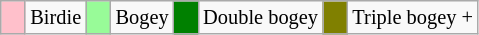<table class="wikitable" span = 50 style="font-size:85%">
<tr>
<td style="background:Pink; width:10px;"></td>
<td>Birdie</td>
<td style="background:PaleGreen; width:10px;"></td>
<td>Bogey</td>
<td style="background:Green; width:10px;"></td>
<td>Double bogey</td>
<td style="background:Olive; width:10px;"></td>
<td>Triple bogey +</td>
</tr>
</table>
